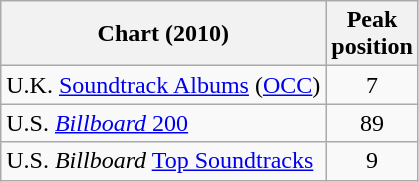<table class="wikitable sortable">
<tr>
<th>Chart (2010)</th>
<th>Peak<br>position</th>
</tr>
<tr>
<td>U.K. <a href='#'>Soundtrack Albums</a> (<a href='#'>OCC</a>)</td>
<td style="text-align:center;">7</td>
</tr>
<tr>
<td>U.S. <a href='#'><em>Billboard</em> 200</a></td>
<td style="text-align:center;">89</td>
</tr>
<tr>
<td>U.S. <em>Billboard</em> <a href='#'>Top Soundtracks</a></td>
<td style="text-align:center;">9</td>
</tr>
</table>
